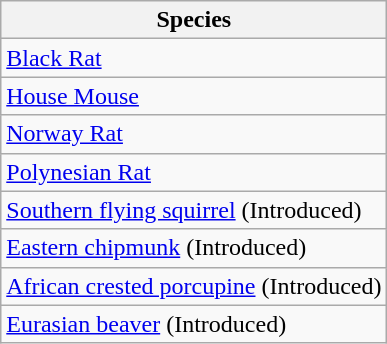<table class="wikitable">
<tr>
<th>Species</th>
</tr>
<tr>
<td><a href='#'>Black Rat</a></td>
</tr>
<tr>
<td><a href='#'>House Mouse</a></td>
</tr>
<tr>
<td><a href='#'>Norway Rat</a></td>
</tr>
<tr>
<td><a href='#'>Polynesian Rat</a></td>
</tr>
<tr>
<td><a href='#'>Southern flying squirrel</a> (Introduced)</td>
</tr>
<tr>
<td><a href='#'>Eastern chipmunk</a> (Introduced)</td>
</tr>
<tr>
<td><a href='#'>African crested porcupine</a> (Introduced)</td>
</tr>
<tr>
<td><a href='#'>Eurasian beaver</a> (Introduced)</td>
</tr>
</table>
